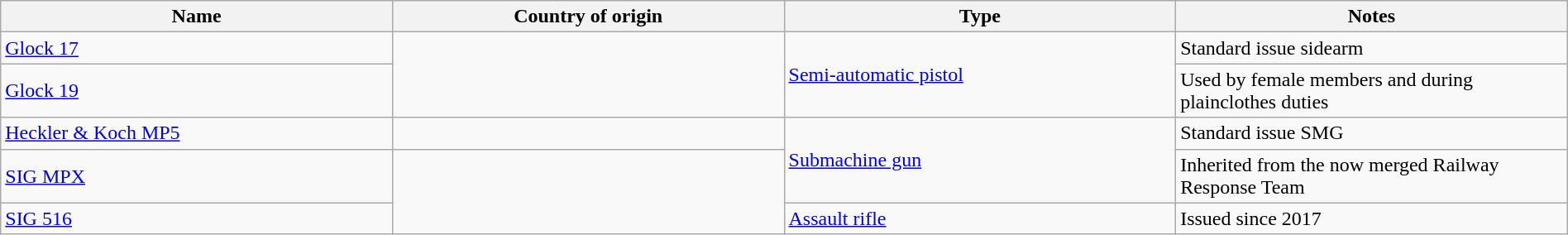<table class="wikitable" border="0" width="100%">
<tr>
<th width="25%">Name</th>
<th width="25%">Country of origin</th>
<th width="25%">Type</th>
<th>Notes</th>
</tr>
<tr>
<td><a href='#'>Glock 17</a></td>
<td rowspan="2"></td>
<td rowspan="2"><a href='#'>Semi-automatic pistol</a></td>
<td>Standard issue sidearm</td>
</tr>
<tr>
<td><a href='#'>Glock 19</a></td>
<td>Used by female members and during plainclothes duties</td>
</tr>
<tr>
<td><a href='#'>Heckler & Koch MP5</a></td>
<td></td>
<td rowspan="2"><a href='#'>Submachine gun</a></td>
<td>Standard issue SMG</td>
</tr>
<tr>
<td><a href='#'>SIG MPX</a></td>
<td rowspan="2"></td>
<td>Inherited from the now merged Railway Response Team</td>
</tr>
<tr>
<td><a href='#'>SIG 516</a></td>
<td><a href='#'>Assault rifle</a></td>
<td>Issued since 2017</td>
</tr>
</table>
